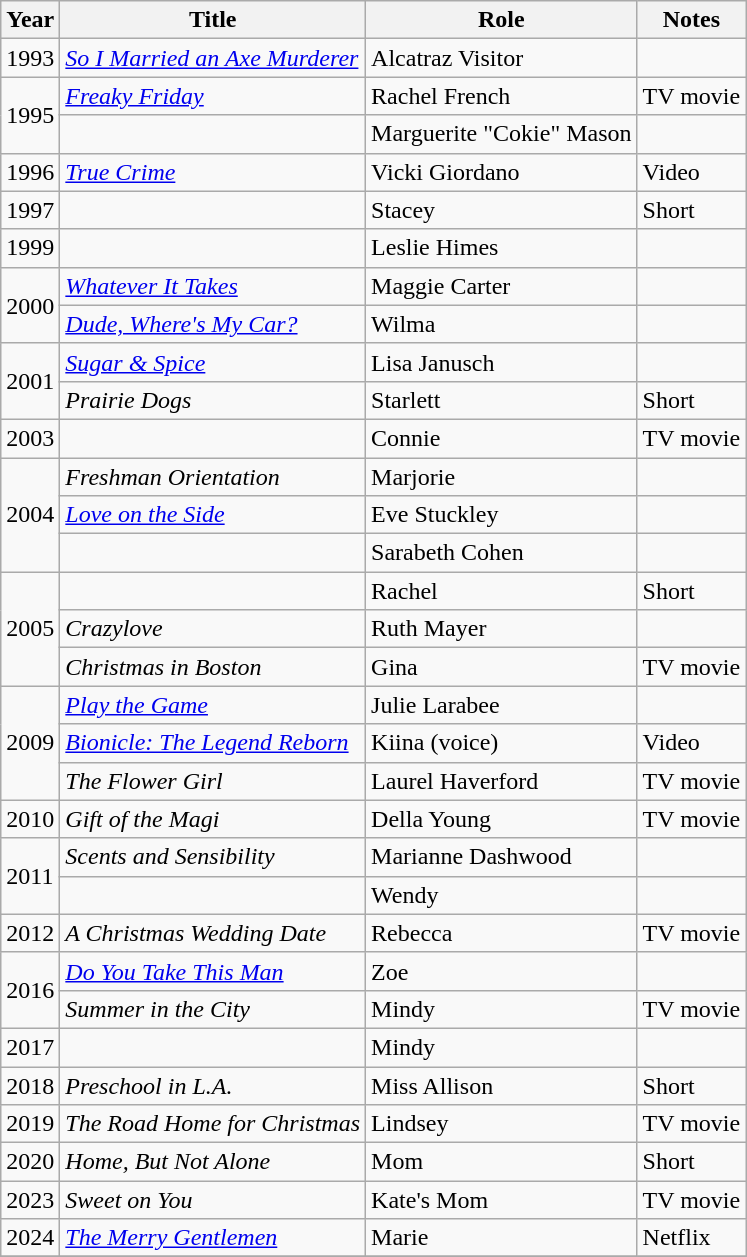<table class="wikitable sortable">
<tr>
<th>Year</th>
<th>Title</th>
<th>Role</th>
<th>Notes</th>
</tr>
<tr>
<td>1993</td>
<td><em><a href='#'>So I Married an Axe Murderer</a></em></td>
<td>Alcatraz Visitor</td>
<td></td>
</tr>
<tr>
<td rowspan="2">1995</td>
<td><em><a href='#'>Freaky Friday</a></em></td>
<td>Rachel French</td>
<td>TV movie</td>
</tr>
<tr>
<td><em></em></td>
<td>Marguerite "Cokie" Mason</td>
<td></td>
</tr>
<tr>
<td>1996</td>
<td><em><a href='#'>True Crime</a></em></td>
<td>Vicki Giordano</td>
<td>Video</td>
</tr>
<tr>
<td>1997</td>
<td><em></em></td>
<td>Stacey</td>
<td>Short</td>
</tr>
<tr>
<td>1999</td>
<td><em></em></td>
<td>Leslie Himes</td>
<td></td>
</tr>
<tr>
<td rowspan="2">2000</td>
<td><em><a href='#'>Whatever It Takes</a></em></td>
<td>Maggie Carter</td>
<td></td>
</tr>
<tr>
<td><em><a href='#'>Dude, Where's My Car?</a></em></td>
<td>Wilma</td>
<td></td>
</tr>
<tr>
<td rowspan="2">2001</td>
<td><em><a href='#'>Sugar & Spice</a></em></td>
<td>Lisa Janusch</td>
<td></td>
</tr>
<tr>
<td><em>Prairie Dogs</em></td>
<td>Starlett</td>
<td>Short</td>
</tr>
<tr>
<td>2003</td>
<td><em></em></td>
<td>Connie</td>
<td>TV movie</td>
</tr>
<tr>
<td rowspan="3">2004</td>
<td><em>Freshman Orientation</em></td>
<td>Marjorie</td>
<td></td>
</tr>
<tr>
<td><em><a href='#'>Love on the Side</a></em></td>
<td>Eve Stuckley</td>
<td></td>
</tr>
<tr>
<td><em></em></td>
<td>Sarabeth Cohen</td>
<td></td>
</tr>
<tr>
<td rowspan="3">2005</td>
<td><em></em></td>
<td>Rachel</td>
<td>Short</td>
</tr>
<tr>
<td><em>Crazylove</em></td>
<td>Ruth Mayer</td>
<td></td>
</tr>
<tr>
<td><em>Christmas in Boston</em></td>
<td>Gina</td>
<td>TV movie</td>
</tr>
<tr>
<td rowspan="3">2009</td>
<td><em><a href='#'>Play the Game</a></em></td>
<td>Julie Larabee</td>
<td></td>
</tr>
<tr>
<td><em><a href='#'>Bionicle: The Legend Reborn</a></em></td>
<td>Kiina (voice)</td>
<td>Video</td>
</tr>
<tr>
<td><em>The Flower Girl</em></td>
<td>Laurel Haverford</td>
<td>TV movie</td>
</tr>
<tr>
<td>2010</td>
<td><em>Gift of the Magi</em></td>
<td>Della Young</td>
<td>TV movie</td>
</tr>
<tr>
<td rowspan="2">2011</td>
<td><em>Scents and Sensibility</em></td>
<td>Marianne Dashwood</td>
<td></td>
</tr>
<tr>
<td><em></em></td>
<td>Wendy</td>
<td></td>
</tr>
<tr>
<td>2012</td>
<td><em>A Christmas Wedding Date</em></td>
<td>Rebecca</td>
<td>TV movie</td>
</tr>
<tr>
<td rowspan="2">2016</td>
<td><em><a href='#'>Do You Take This Man</a></em></td>
<td>Zoe</td>
<td></td>
</tr>
<tr>
<td><em>Summer in the City</em></td>
<td>Mindy</td>
<td>TV movie</td>
</tr>
<tr>
<td>2017</td>
<td><em></em></td>
<td>Mindy</td>
<td></td>
</tr>
<tr>
<td>2018</td>
<td><em>Preschool in L.A.</em></td>
<td>Miss Allison</td>
<td>Short</td>
</tr>
<tr>
<td>2019</td>
<td><em>The Road Home for Christmas</em></td>
<td>Lindsey</td>
<td>TV movie</td>
</tr>
<tr>
<td>2020</td>
<td><em>Home, But Not Alone</em></td>
<td>Mom</td>
<td>Short</td>
</tr>
<tr>
<td>2023</td>
<td><em>Sweet on You</em></td>
<td>Kate's Mom</td>
<td>TV movie</td>
</tr>
<tr>
<td>2024</td>
<td><em><a href='#'>The Merry Gentlemen</a></em></td>
<td>Marie</td>
<td>Netflix</td>
</tr>
<tr>
</tr>
</table>
